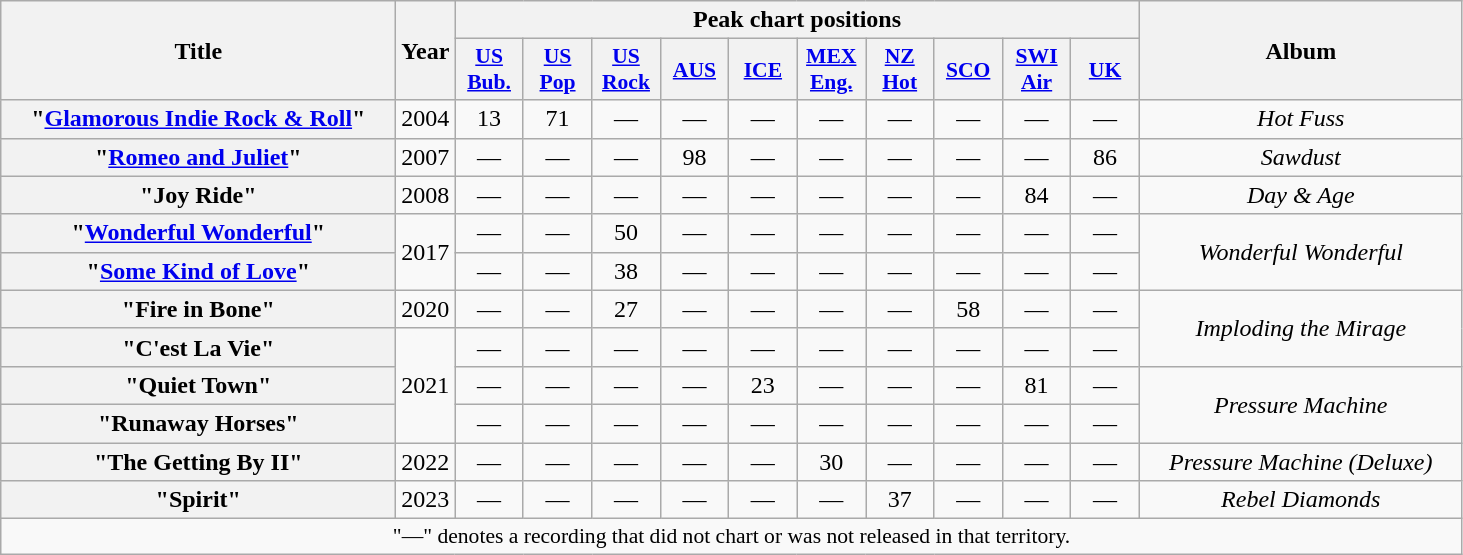<table class="wikitable plainrowheaders" style="text-align:center;">
<tr>
<th scope="col" rowspan="2" style="width:16em;">Title</th>
<th scope="col" rowspan="2" style="width:1em;">Year</th>
<th scope="col" colspan="10">Peak chart positions</th>
<th scope="col" rowspan="2" style="width:13em;">Album</th>
</tr>
<tr>
<th scope="col" style="width:2.7em;font-size:90%;"><a href='#'>US Bub.</a><br></th>
<th scope="col" style="width:2.7em;font-size:90%;"><a href='#'>US<br>Pop</a><br></th>
<th scope="col" style="width:2.7em;font-size:90%;"><a href='#'>US<br>Rock</a><br></th>
<th scope="col" style="width:2.7em;font-size:90%;"><a href='#'>AUS</a><br></th>
<th scope="col" style="width:2.7em;font-size:90%;"><a href='#'>ICE</a><br></th>
<th scope="col" style="width:2.7em;font-size:90%;"><a href='#'>MEX<br>Eng.</a><br></th>
<th scope="col" style="width:2.7em;font-size:90%;"><a href='#'>NZ<br>Hot</a><br></th>
<th scope="col" style="width:2.7em;font-size:90%;"><a href='#'>SCO</a><br></th>
<th scope="col" style="width:2.7em;font-size:90%;"><a href='#'>SWI<br>Air</a><br></th>
<th scope="col" style="width:2.7em;font-size:90%;"><a href='#'>UK</a><br></th>
</tr>
<tr>
<th scope="row">"<a href='#'>Glamorous Indie Rock & Roll</a>"</th>
<td>2004</td>
<td>13</td>
<td>71</td>
<td>—</td>
<td>—</td>
<td>—</td>
<td>—</td>
<td>—</td>
<td>—</td>
<td>—</td>
<td>—</td>
<td><em>Hot Fuss</em></td>
</tr>
<tr>
<th scope="row">"<a href='#'>Romeo and Juliet</a>"</th>
<td>2007</td>
<td>—</td>
<td>—</td>
<td>—</td>
<td>98</td>
<td>—</td>
<td>—</td>
<td>—</td>
<td>—</td>
<td>—</td>
<td>86</td>
<td><em>Sawdust</em></td>
</tr>
<tr>
<th scope="row">"Joy Ride"</th>
<td>2008</td>
<td>—</td>
<td>—</td>
<td>—</td>
<td>—</td>
<td>—</td>
<td>—</td>
<td>—</td>
<td>—</td>
<td>84</td>
<td>—</td>
<td><em>Day & Age</em></td>
</tr>
<tr>
<th scope="row">"<a href='#'>Wonderful Wonderful</a>"</th>
<td rowspan="2">2017</td>
<td>—</td>
<td>—</td>
<td>50</td>
<td>—</td>
<td>—</td>
<td>—</td>
<td>—</td>
<td>—</td>
<td>—</td>
<td>—</td>
<td rowspan="2"><em>Wonderful Wonderful</em></td>
</tr>
<tr>
<th scope="row">"<a href='#'>Some Kind of Love</a>"</th>
<td>—</td>
<td>—</td>
<td>38</td>
<td>—</td>
<td>—</td>
<td>—</td>
<td>—</td>
<td>—</td>
<td>—</td>
<td>—</td>
</tr>
<tr>
<th scope="row">"Fire in Bone"</th>
<td>2020</td>
<td>—</td>
<td>—</td>
<td>27</td>
<td>—</td>
<td>—</td>
<td>—</td>
<td>—</td>
<td>58</td>
<td>—</td>
<td>—</td>
<td rowspan="2"><em>Imploding the Mirage</em></td>
</tr>
<tr>
<th scope="row">"C'est La Vie"</th>
<td rowspan="3">2021</td>
<td>—</td>
<td>—</td>
<td>—</td>
<td>—</td>
<td>—</td>
<td>—</td>
<td>—</td>
<td>—</td>
<td>—</td>
<td>—</td>
</tr>
<tr>
<th scope="row">"Quiet Town"</th>
<td>—</td>
<td>—</td>
<td>—</td>
<td>—</td>
<td>23</td>
<td>—</td>
<td>—</td>
<td>—</td>
<td>81</td>
<td>—</td>
<td rowspan="2"><em>Pressure Machine</em></td>
</tr>
<tr>
<th scope="row">"Runaway Horses"<br></th>
<td>—</td>
<td>—</td>
<td>—</td>
<td>—</td>
<td>—</td>
<td>—</td>
<td>—</td>
<td>—</td>
<td>—</td>
<td>—</td>
</tr>
<tr>
<th scope="row">"The Getting By II"<br></th>
<td>2022</td>
<td>—</td>
<td>—</td>
<td>—</td>
<td>—</td>
<td>—</td>
<td>30</td>
<td>—</td>
<td>—</td>
<td>—</td>
<td>—</td>
<td><em>Pressure Machine (Deluxe)</em></td>
</tr>
<tr>
<th scope="row">"Spirit"</th>
<td>2023</td>
<td>—</td>
<td>—</td>
<td>—</td>
<td>—</td>
<td>—</td>
<td>—</td>
<td>37</td>
<td>—</td>
<td>—</td>
<td>—</td>
<td><em>Rebel Diamonds</em></td>
</tr>
<tr>
<td colspan="14" style="font-size:90%">"—" denotes a recording that did not chart or was not released in that territory.</td>
</tr>
</table>
